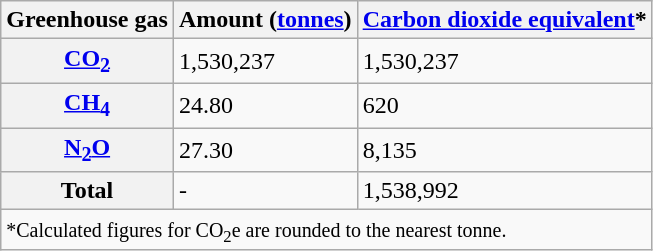<table class="wikitable">
<tr>
<th scope="col">Greenhouse gas</th>
<th scope="col">Amount (<a href='#'>tonnes</a>)</th>
<th scope="col"><a href='#'>Carbon dioxide equivalent</a>*</th>
</tr>
<tr>
<th scope="row"><a href='#'>CO<sub>2</sub></a></th>
<td>1,530,237</td>
<td>1,530,237</td>
</tr>
<tr>
<th scope="row"><a href='#'>CH<sub>4</sub></a></th>
<td>24.80</td>
<td>620</td>
</tr>
<tr>
<th scope="row"><a href='#'>N<sub>2</sub>O</a></th>
<td>27.30</td>
<td>8,135</td>
</tr>
<tr>
<th scope="row">Total</th>
<td>-</td>
<td>1,538,992</td>
</tr>
<tr>
<td colspan=3><small>*Calculated figures for CO<sub>2</sub>e are rounded to the nearest tonne.</small></td>
</tr>
</table>
